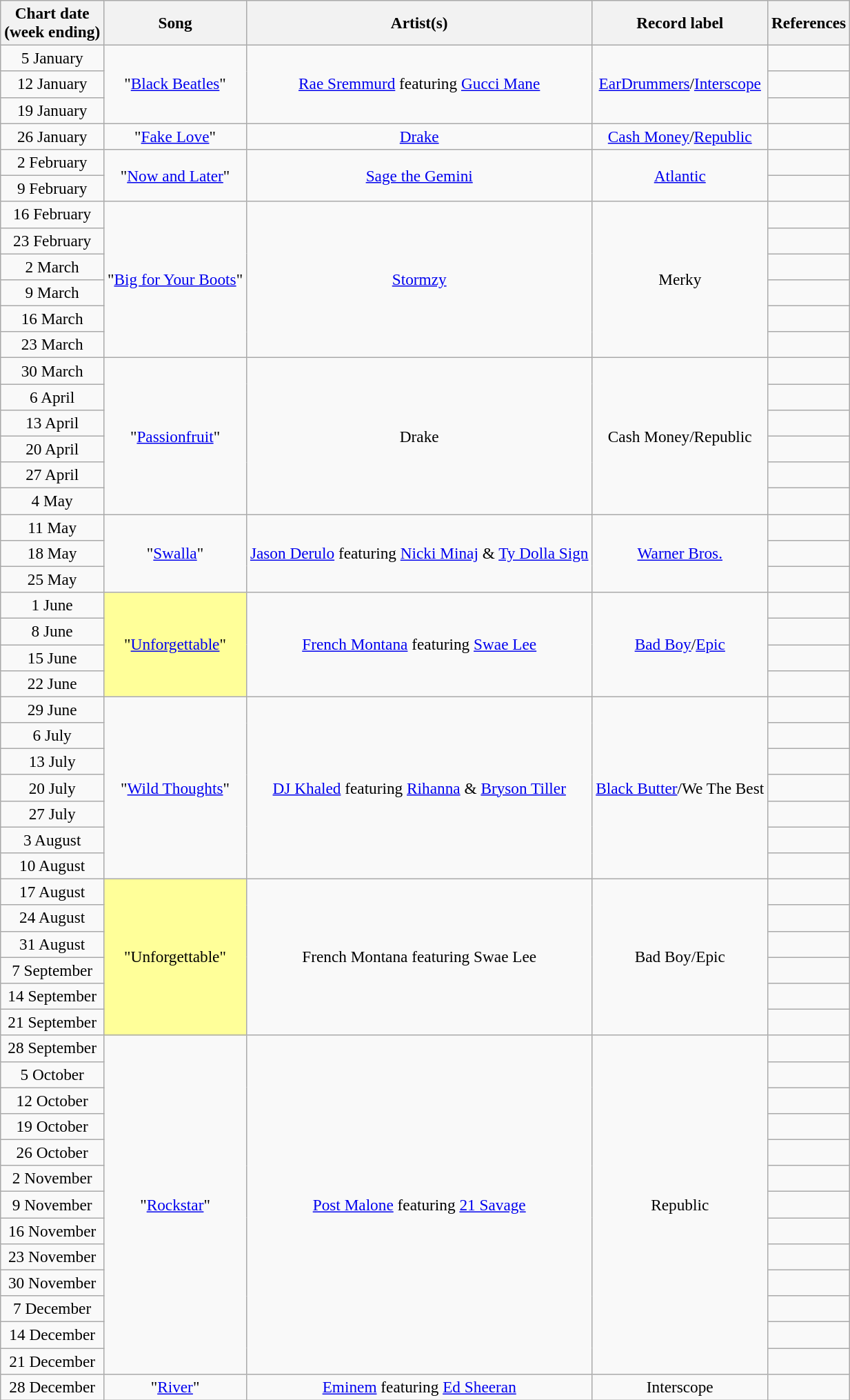<table class="wikitable" style="font-size:97%; text-align:center;">
<tr>
<th>Chart date<br>(week ending)</th>
<th>Song</th>
<th>Artist(s)</th>
<th>Record label</th>
<th>References</th>
</tr>
<tr>
<td>5 January</td>
<td rowspan="3">"<a href='#'>Black Beatles</a>"</td>
<td rowspan="3"><a href='#'>Rae Sremmurd</a> featuring <a href='#'>Gucci Mane</a></td>
<td rowspan="3"><a href='#'>EarDrummers</a>/<a href='#'>Interscope</a></td>
<td></td>
</tr>
<tr>
<td>12 January</td>
<td></td>
</tr>
<tr>
<td>19 January</td>
<td></td>
</tr>
<tr>
<td>26 January</td>
<td>"<a href='#'>Fake Love</a>"</td>
<td><a href='#'>Drake</a></td>
<td><a href='#'>Cash Money</a>/<a href='#'>Republic</a></td>
<td></td>
</tr>
<tr>
<td>2 February</td>
<td rowspan="2">"<a href='#'>Now and Later</a>"</td>
<td rowspan="2"><a href='#'>Sage the Gemini</a></td>
<td rowspan="2"><a href='#'>Atlantic</a></td>
<td></td>
</tr>
<tr>
<td>9 February</td>
<td></td>
</tr>
<tr>
<td>16 February</td>
<td rowspan="6">"<a href='#'>Big for Your Boots</a>"</td>
<td rowspan="6"><a href='#'>Stormzy</a></td>
<td rowspan="6">Merky</td>
<td></td>
</tr>
<tr>
<td>23 February</td>
<td></td>
</tr>
<tr>
<td>2 March</td>
<td></td>
</tr>
<tr>
<td>9 March </td>
<td></td>
</tr>
<tr>
<td>16 March </td>
<td></td>
</tr>
<tr>
<td>23 March </td>
<td></td>
</tr>
<tr>
<td>30 March </td>
<td rowspan="6">"<a href='#'>Passionfruit</a>"</td>
<td rowspan="6">Drake</td>
<td rowspan="6">Cash Money/Republic</td>
<td></td>
</tr>
<tr>
<td>6 April </td>
<td></td>
</tr>
<tr>
<td>13 April </td>
<td></td>
</tr>
<tr>
<td>20 April </td>
<td></td>
</tr>
<tr>
<td>27 April</td>
<td></td>
</tr>
<tr>
<td>4 May</td>
<td></td>
</tr>
<tr>
<td>11 May</td>
<td rowspan="3">"<a href='#'>Swalla</a>"</td>
<td rowspan="3"><a href='#'>Jason Derulo</a> featuring <a href='#'>Nicki Minaj</a> & <a href='#'>Ty Dolla Sign</a></td>
<td rowspan="3"><a href='#'>Warner Bros.</a></td>
<td></td>
</tr>
<tr>
<td>18 May</td>
<td></td>
</tr>
<tr>
<td>25 May</td>
<td></td>
</tr>
<tr>
<td>1 June</td>
<td rowspan="4" bgcolor=#FFFF99>"<a href='#'>Unforgettable</a>" </td>
<td rowspan="4"><a href='#'>French Montana</a> featuring <a href='#'>Swae Lee</a></td>
<td rowspan="4"><a href='#'>Bad Boy</a>/<a href='#'>Epic</a></td>
<td></td>
</tr>
<tr>
<td>8 June</td>
<td></td>
</tr>
<tr>
<td>15 June</td>
<td></td>
</tr>
<tr>
<td>22 June</td>
<td></td>
</tr>
<tr>
<td>29 June</td>
<td rowspan="7">"<a href='#'>Wild Thoughts</a>"</td>
<td rowspan="7"><a href='#'>DJ Khaled</a> featuring <a href='#'>Rihanna</a> & <a href='#'>Bryson Tiller</a></td>
<td rowspan="7"><a href='#'>Black Butter</a>/We The Best</td>
<td></td>
</tr>
<tr>
<td>6 July </td>
<td></td>
</tr>
<tr>
<td>13 July</td>
<td></td>
</tr>
<tr>
<td>20 July</td>
<td></td>
</tr>
<tr>
<td>27 July </td>
<td></td>
</tr>
<tr>
<td>3 August</td>
<td></td>
</tr>
<tr>
<td>10 August</td>
<td></td>
</tr>
<tr>
<td>17 August</td>
<td rowspan="6" bgcolor=#FFFF99>"Unforgettable" </td>
<td rowspan="6">French Montana featuring Swae Lee</td>
<td rowspan="6">Bad Boy/Epic</td>
<td></td>
</tr>
<tr>
<td>24 August</td>
<td></td>
</tr>
<tr>
<td>31 August</td>
<td></td>
</tr>
<tr>
<td>7 September</td>
<td></td>
</tr>
<tr>
<td>14 September</td>
<td></td>
</tr>
<tr>
<td>21 September</td>
<td></td>
</tr>
<tr>
<td>28 September</td>
<td rowspan="13">"<a href='#'>Rockstar</a>"</td>
<td rowspan="13"><a href='#'>Post Malone</a> featuring <a href='#'>21 Savage</a></td>
<td rowspan="13">Republic</td>
<td></td>
</tr>
<tr>
<td>5 October</td>
<td></td>
</tr>
<tr>
<td>12 October </td>
<td></td>
</tr>
<tr>
<td>19 October </td>
<td></td>
</tr>
<tr>
<td>26 October </td>
<td></td>
</tr>
<tr>
<td>2 November </td>
<td></td>
</tr>
<tr>
<td>9 November</td>
<td></td>
</tr>
<tr>
<td>16 November</td>
<td></td>
</tr>
<tr>
<td>23 November</td>
<td></td>
</tr>
<tr>
<td>30 November</td>
<td></td>
</tr>
<tr>
<td>7 December</td>
<td></td>
</tr>
<tr>
<td>14 December</td>
<td></td>
</tr>
<tr>
<td>21 December</td>
<td></td>
</tr>
<tr>
<td>28 December </td>
<td>"<a href='#'>River</a>"</td>
<td><a href='#'>Eminem</a> featuring <a href='#'>Ed Sheeran</a></td>
<td>Interscope</td>
<td></td>
</tr>
</table>
